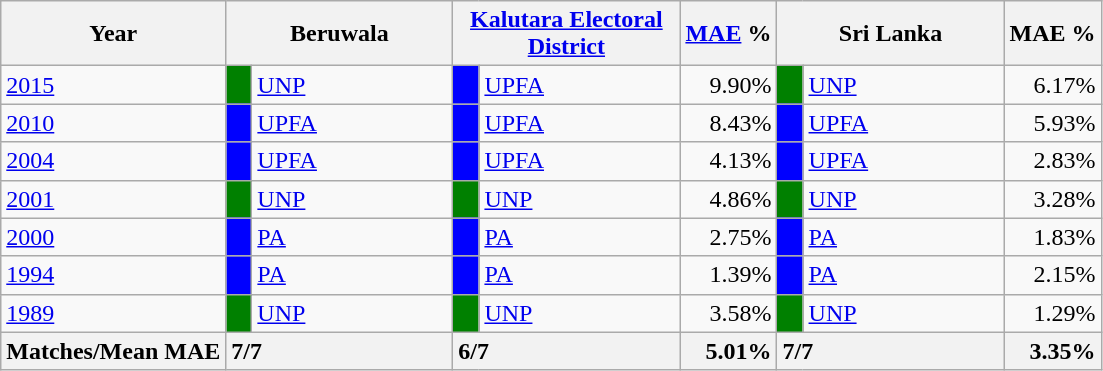<table class="wikitable">
<tr>
<th>Year</th>
<th colspan="2" width="144px">Beruwala</th>
<th colspan="2" width="144px"><a href='#'>Kalutara Electoral District</a></th>
<th><a href='#'>MAE</a> %</th>
<th colspan="2" width="144px">Sri Lanka</th>
<th>MAE %</th>
</tr>
<tr>
<td><a href='#'>2015</a></td>
<td style="background-color:green;" width="10px"></td>
<td style="text-align:left;"><a href='#'>UNP</a></td>
<td style="background-color:blue;" width="10px"></td>
<td style="text-align:left;"><a href='#'>UPFA</a></td>
<td style="text-align:right;">9.90%</td>
<td style="background-color:green;" width="10px"></td>
<td style="text-align:left;"><a href='#'>UNP</a></td>
<td style="text-align:right;">6.17%</td>
</tr>
<tr>
<td><a href='#'>2010</a></td>
<td style="background-color:blue;" width="10px"></td>
<td style="text-align:left;"><a href='#'>UPFA</a></td>
<td style="background-color:blue;" width="10px"></td>
<td style="text-align:left;"><a href='#'>UPFA</a></td>
<td style="text-align:right;">8.43%</td>
<td style="background-color:blue;" width="10px"></td>
<td style="text-align:left;"><a href='#'>UPFA</a></td>
<td style="text-align:right;">5.93%</td>
</tr>
<tr>
<td><a href='#'>2004</a></td>
<td style="background-color:blue;" width="10px"></td>
<td style="text-align:left;"><a href='#'>UPFA</a></td>
<td style="background-color:blue;" width="10px"></td>
<td style="text-align:left;"><a href='#'>UPFA</a></td>
<td style="text-align:right;">4.13%</td>
<td style="background-color:blue;" width="10px"></td>
<td style="text-align:left;"><a href='#'>UPFA</a></td>
<td style="text-align:right;">2.83%</td>
</tr>
<tr>
<td><a href='#'>2001</a></td>
<td style="background-color:green;" width="10px"></td>
<td style="text-align:left;"><a href='#'>UNP</a></td>
<td style="background-color:green;" width="10px"></td>
<td style="text-align:left;"><a href='#'>UNP</a></td>
<td style="text-align:right;">4.86%</td>
<td style="background-color:green;" width="10px"></td>
<td style="text-align:left;"><a href='#'>UNP</a></td>
<td style="text-align:right;">3.28%</td>
</tr>
<tr>
<td><a href='#'>2000</a></td>
<td style="background-color:blue;" width="10px"></td>
<td style="text-align:left;"><a href='#'>PA</a></td>
<td style="background-color:blue;" width="10px"></td>
<td style="text-align:left;"><a href='#'>PA</a></td>
<td style="text-align:right;">2.75%</td>
<td style="background-color:blue;" width="10px"></td>
<td style="text-align:left;"><a href='#'>PA</a></td>
<td style="text-align:right;">1.83%</td>
</tr>
<tr>
<td><a href='#'>1994</a></td>
<td style="background-color:blue;" width="10px"></td>
<td style="text-align:left;"><a href='#'>PA</a></td>
<td style="background-color:blue;" width="10px"></td>
<td style="text-align:left;"><a href='#'>PA</a></td>
<td style="text-align:right;">1.39%</td>
<td style="background-color:blue;" width="10px"></td>
<td style="text-align:left;"><a href='#'>PA</a></td>
<td style="text-align:right;">2.15%</td>
</tr>
<tr>
<td><a href='#'>1989</a></td>
<td style="background-color:green;" width="10px"></td>
<td style="text-align:left;"><a href='#'>UNP</a></td>
<td style="background-color:green;" width="10px"></td>
<td style="text-align:left;"><a href='#'>UNP</a></td>
<td style="text-align:right;">3.58%</td>
<td style="background-color:green;" width="10px"></td>
<td style="text-align:left;"><a href='#'>UNP</a></td>
<td style="text-align:right;">1.29%</td>
</tr>
<tr>
<th>Matches/Mean MAE</th>
<th style="text-align:left;"colspan="2" width="144px">7/7</th>
<th style="text-align:left;"colspan="2" width="144px">6/7</th>
<th style="text-align:right;">5.01%</th>
<th style="text-align:left;"colspan="2" width="144px">7/7</th>
<th style="text-align:right;">3.35%</th>
</tr>
</table>
